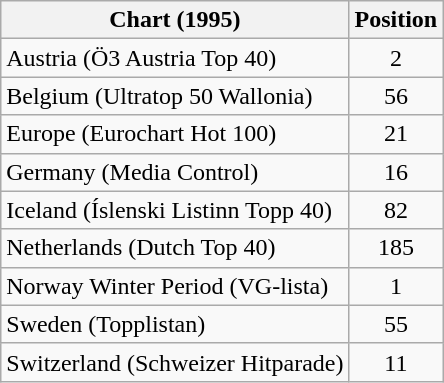<table class="wikitable sortable">
<tr>
<th>Chart (1995)</th>
<th>Position</th>
</tr>
<tr>
<td>Austria (Ö3 Austria Top 40)</td>
<td align="center">2</td>
</tr>
<tr>
<td>Belgium (Ultratop 50 Wallonia)</td>
<td align="center">56</td>
</tr>
<tr>
<td>Europe (Eurochart Hot 100)</td>
<td align="center">21</td>
</tr>
<tr>
<td>Germany (Media Control)</td>
<td align="center">16</td>
</tr>
<tr>
<td>Iceland (Íslenski Listinn Topp 40)</td>
<td align="center">82</td>
</tr>
<tr>
<td>Netherlands (Dutch Top 40)</td>
<td align="center">185</td>
</tr>
<tr>
<td>Norway Winter Period (VG-lista)</td>
<td align="center">1</td>
</tr>
<tr>
<td>Sweden (Topplistan)</td>
<td align="center">55</td>
</tr>
<tr>
<td>Switzerland (Schweizer Hitparade)</td>
<td align="center">11</td>
</tr>
</table>
